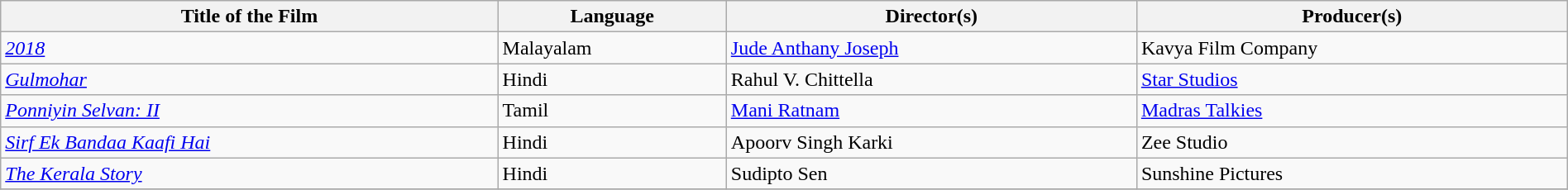<table class="sortable wikitable" style="width:100%; margin-bottom:4px" cellpadding="5">
<tr>
<th scope="col">Title of the Film</th>
<th scope="col">Language</th>
<th scope="col">Director(s)</th>
<th scope="col">Producer(s)</th>
</tr>
<tr>
<td><em><a href='#'>2018</a></em></td>
<td>Malayalam</td>
<td><a href='#'>Jude Anthany Joseph</a></td>
<td>Kavya Film Company</td>
</tr>
<tr>
<td><em><a href='#'>Gulmohar</a></em></td>
<td>Hindi</td>
<td>Rahul V. Chittella</td>
<td><a href='#'>Star Studios</a></td>
</tr>
<tr>
<td><em><a href='#'>Ponniyin Selvan: II</a></em></td>
<td>Tamil</td>
<td><a href='#'>Mani Ratnam</a></td>
<td><a href='#'>Madras Talkies</a></td>
</tr>
<tr>
<td><em><a href='#'>Sirf Ek Bandaa Kaafi Hai</a></em></td>
<td>Hindi</td>
<td>Apoorv Singh Karki</td>
<td>Zee Studio</td>
</tr>
<tr>
<td><em><a href='#'>The Kerala Story</a></em></td>
<td>Hindi</td>
<td>Sudipto Sen</td>
<td>Sunshine Pictures</td>
</tr>
<tr>
</tr>
</table>
